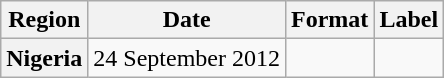<table class="wikitable plainrowheaders">
<tr>
<th scope="col">Region</th>
<th scope="col">Date</th>
<th scope="col">Format</th>
<th scope="col">Label</th>
</tr>
<tr>
<th scope="row">Nigeria</th>
<td>24 September 2012</td>
<td></td>
<td></td>
</tr>
</table>
